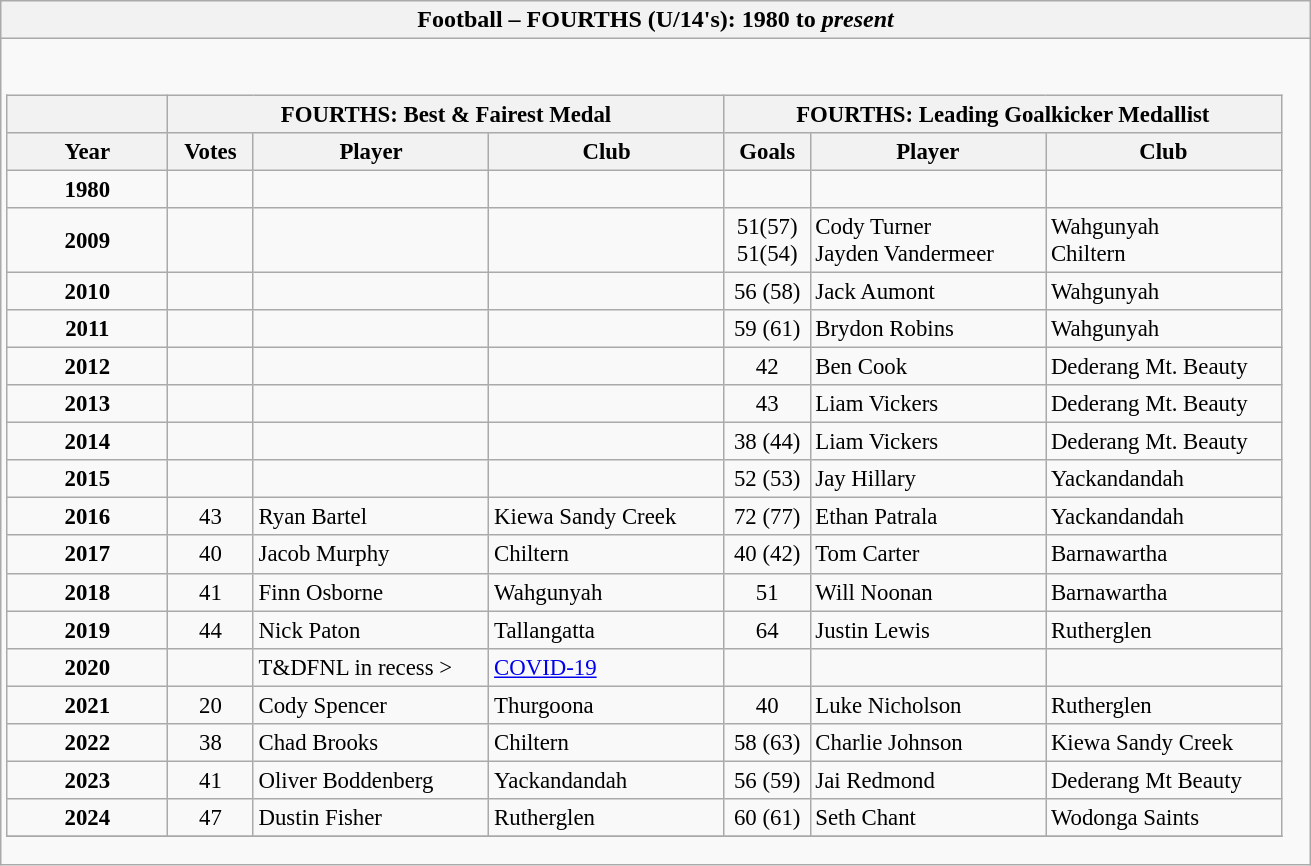<table class="wikitable collapsible collapsed">
<tr>
<th>Football – FOURTHS (U/14's): 1980 to <em>present</em></th>
</tr>
<tr>
<td><br><table style="font-size: 95%; text-align: left;" class="wikitable">
<tr>
<th></th>
<th colspan="3">FOURTHS: Best & Fairest Medal</th>
<th colspan="3">FOURTHS: Leading Goalkicker Medallist</th>
</tr>
<tr>
<th width="100">Year</th>
<th width="50" align="Center">Votes</th>
<th width="150">Player</th>
<th width="150">Club</th>
<th width="50" align="Center">Goals</th>
<th width="150">Player</th>
<th width="150">Club</th>
</tr>
<tr>
<td align="center"><strong>1980</strong></td>
<td align="center"></td>
<td></td>
<td></td>
<td align="center"></td>
<td></td>
<td></td>
</tr>
<tr>
<td align="center"><strong>2009</strong></td>
<td align="center"></td>
<td></td>
<td></td>
<td align="center">51(57)<br>51(54)</td>
<td>Cody Turner<br>Jayden Vandermeer</td>
<td>Wahgunyah<br>Chiltern</td>
</tr>
<tr>
<td align="center"><strong>2010</strong></td>
<td align="center"></td>
<td></td>
<td></td>
<td align="center">56 (58)</td>
<td>Jack Aumont</td>
<td>Wahgunyah</td>
</tr>
<tr>
<td align="center"><strong>2011</strong></td>
<td align="center"></td>
<td></td>
<td></td>
<td align="center">59 (61)</td>
<td>Brydon Robins</td>
<td>Wahgunyah</td>
</tr>
<tr>
<td align="center"><strong>2012</strong></td>
<td align="center"></td>
<td></td>
<td></td>
<td align="center">42</td>
<td>Ben Cook</td>
<td>Dederang Mt. Beauty</td>
</tr>
<tr>
<td align="center"><strong>2013</strong></td>
<td align="center"></td>
<td></td>
<td></td>
<td align="center">43</td>
<td>Liam Vickers</td>
<td>Dederang Mt. Beauty</td>
</tr>
<tr>
<td align="center"><strong>2014</strong></td>
<td align="center"></td>
<td></td>
<td></td>
<td align="center">38 (44)</td>
<td>Liam Vickers</td>
<td>Dederang Mt. Beauty</td>
</tr>
<tr>
<td align="center"><strong>2015</strong></td>
<td align="center"></td>
<td></td>
<td></td>
<td align="center">52 (53)</td>
<td>Jay Hillary</td>
<td>Yackandandah</td>
</tr>
<tr>
<td align="center"><strong>2016</strong></td>
<td align="center">43</td>
<td>Ryan Bartel</td>
<td>Kiewa Sandy Creek</td>
<td align="center">72 (77)</td>
<td>Ethan Patrala</td>
<td>Yackandandah</td>
</tr>
<tr>
<td align="center"><strong>2017</strong></td>
<td align="center">40</td>
<td>Jacob Murphy</td>
<td>Chiltern</td>
<td align="center">40 (42)</td>
<td>Tom Carter</td>
<td>Barnawartha</td>
</tr>
<tr>
<td align="center"><strong>2018</strong></td>
<td align="center">41</td>
<td>Finn Osborne</td>
<td>Wahgunyah</td>
<td align="center">51</td>
<td>Will Noonan</td>
<td>Barnawartha</td>
</tr>
<tr>
<td align="center"><strong>2019</strong></td>
<td align="center">44</td>
<td>Nick Paton</td>
<td>Tallangatta</td>
<td align="center">64</td>
<td>Justin Lewis</td>
<td>Rutherglen</td>
</tr>
<tr>
<td align="center"><strong>2020</strong></td>
<td align="center"></td>
<td>T&DFNL in recess ></td>
<td><a href='#'>COVID-19</a></td>
<td align="center"></td>
<td></td>
<td></td>
</tr>
<tr>
<td align="center"><strong>2021</strong></td>
<td align="center">20</td>
<td>Cody Spencer</td>
<td>Thurgoona</td>
<td align="center">40</td>
<td>Luke Nicholson</td>
<td>Rutherglen</td>
</tr>
<tr>
<td align="center"><strong>2022</strong></td>
<td align="center">38</td>
<td>Chad Brooks</td>
<td>Chiltern</td>
<td align="center">58 (63)</td>
<td>Charlie Johnson</td>
<td>Kiewa Sandy Creek</td>
</tr>
<tr>
<td align="center"><strong>2023</strong></td>
<td align="center">41</td>
<td>Oliver Boddenberg</td>
<td>Yackandandah</td>
<td align="center">56 (59)</td>
<td>Jai Redmond</td>
<td>Dederang Mt Beauty</td>
</tr>
<tr>
<td align="center"><strong>2024</strong></td>
<td align="center">47</td>
<td>Dustin Fisher</td>
<td>Rutherglen</td>
<td align="center">60 (61)</td>
<td>Seth Chant</td>
<td>Wodonga Saints</td>
</tr>
<tr>
</tr>
</table>
</td>
</tr>
</table>
